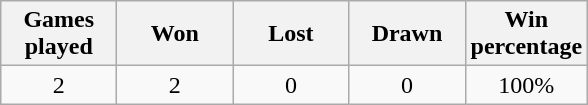<table class="wikitable" style="text-align:center">
<tr>
<th width="70">Games played</th>
<th width="70">Won</th>
<th width="70">Lost</th>
<th width="70">Drawn</th>
<th width="70">Win percentage</th>
</tr>
<tr>
<td>2</td>
<td>2</td>
<td>0</td>
<td>0</td>
<td>100%</td>
</tr>
</table>
